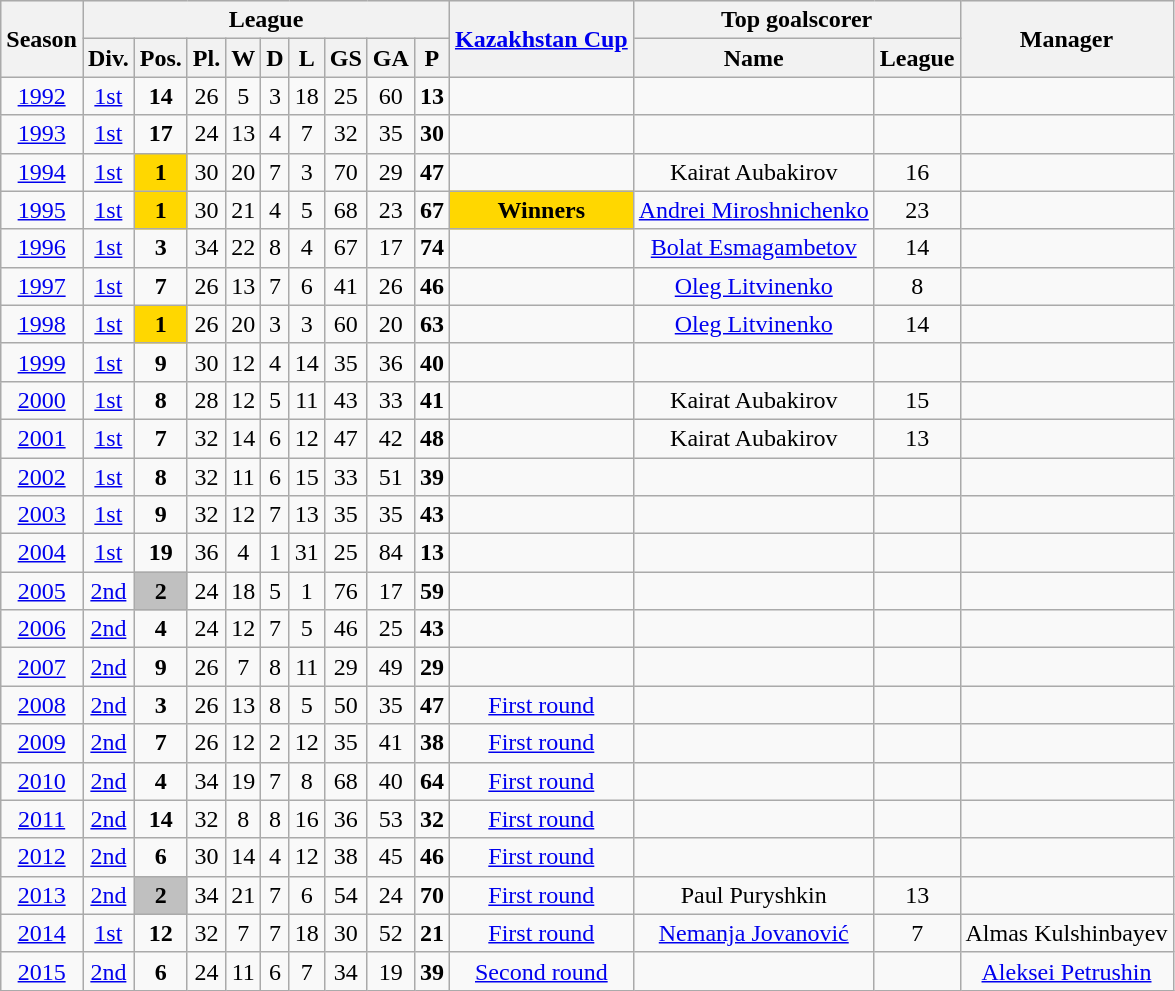<table class="wikitable">
<tr style="background:#efefef;">
<th rowspan="2">Season</th>
<th colspan="9">League</th>
<th rowspan="2"><a href='#'>Kazakhstan Cup</a></th>
<th colspan="2">Top goalscorer</th>
<th rowspan="2">Manager</th>
</tr>
<tr>
<th>Div.</th>
<th>Pos.</th>
<th>Pl.</th>
<th>W</th>
<th>D</th>
<th>L</th>
<th>GS</th>
<th>GA</th>
<th>P</th>
<th>Name</th>
<th>League</th>
</tr>
<tr>
<td align=center><a href='#'>1992</a></td>
<td align=center><a href='#'>1st</a></td>
<td align=center><strong>14</strong></td>
<td align=center>26</td>
<td align=center>5</td>
<td align=center>3</td>
<td align=center>18</td>
<td align=center>25</td>
<td align=center>60</td>
<td align=center><strong>13</strong></td>
<td align=center></td>
<td align=center></td>
<td align=center></td>
<td align=center></td>
</tr>
<tr>
<td align=center><a href='#'>1993</a></td>
<td align=center><a href='#'>1st</a></td>
<td align=center><strong>17</strong></td>
<td align=center>24</td>
<td align=center>13</td>
<td align=center>4</td>
<td align=center>7</td>
<td align=center>32</td>
<td align=center>35</td>
<td align=center><strong>30</strong></td>
<td align=center></td>
<td align=center></td>
<td align=center></td>
<td align=center></td>
</tr>
<tr>
<td align=center><a href='#'>1994</a></td>
<td align=center><a href='#'>1st</a></td>
<td style="text-align:center; background:gold;"><strong>1</strong></td>
<td align=center>30</td>
<td align=center>20</td>
<td align=center>7</td>
<td align=center>3</td>
<td align=center>70</td>
<td align=center>29</td>
<td align=center><strong>47</strong></td>
<td align=center></td>
<td align=center> Kairat Aubakirov</td>
<td align=center>16</td>
<td align=center></td>
</tr>
<tr>
<td align=center><a href='#'>1995</a></td>
<td align=center><a href='#'>1st</a></td>
<td style="text-align:center; background:gold;"><strong>1</strong></td>
<td align=center>30</td>
<td align=center>21</td>
<td align=center>4</td>
<td align=center>5</td>
<td align=center>68</td>
<td align=center>23</td>
<td align=center><strong>67</strong></td>
<td style="text-align:center; background:gold;"><strong>Winners</strong></td>
<td align=center> <a href='#'>Andrei Miroshnichenko</a></td>
<td align=center>23</td>
<td align=center></td>
</tr>
<tr>
<td align=center><a href='#'>1996</a></td>
<td align=center><a href='#'>1st</a></td>
<td align=center><strong>3</strong></td>
<td align=center>34</td>
<td align=center>22</td>
<td align=center>8</td>
<td align=center>4</td>
<td align=center>67</td>
<td align=center>17</td>
<td align=center><strong>74</strong></td>
<td align=center></td>
<td align=center> <a href='#'>Bolat Esmagambetov</a></td>
<td align=center>14</td>
<td align=center></td>
</tr>
<tr>
<td align=center><a href='#'>1997</a></td>
<td align=center><a href='#'>1st</a></td>
<td align=center><strong>7</strong></td>
<td align=center>26</td>
<td align=center>13</td>
<td align=center>7</td>
<td align=center>6</td>
<td align=center>41</td>
<td align=center>26</td>
<td align=center><strong>46</strong></td>
<td align=center></td>
<td align=center> <a href='#'>Oleg Litvinenko</a></td>
<td align=center>8</td>
<td align=center></td>
</tr>
<tr>
<td align=center><a href='#'>1998</a></td>
<td align=center><a href='#'>1st</a></td>
<td style="text-align:center; background:gold;"><strong>1</strong></td>
<td align=center>26</td>
<td align=center>20</td>
<td align=center>3</td>
<td align=center>3</td>
<td align=center>60</td>
<td align=center>20</td>
<td align=center><strong>63</strong></td>
<td align=center></td>
<td align=center> <a href='#'>Oleg Litvinenko</a></td>
<td align=center>14</td>
<td align=center></td>
</tr>
<tr>
<td align=center><a href='#'>1999</a></td>
<td align=center><a href='#'>1st</a></td>
<td align=center><strong>9</strong></td>
<td align=center>30</td>
<td align=center>12</td>
<td align=center>4</td>
<td align=center>14</td>
<td align=center>35</td>
<td align=center>36</td>
<td align=center><strong>40</strong></td>
<td align=center></td>
<td align=center></td>
<td align=center></td>
<td align=center></td>
</tr>
<tr>
<td align=center><a href='#'>2000</a></td>
<td align=center><a href='#'>1st</a></td>
<td align=center><strong>8</strong></td>
<td align=center>28</td>
<td align=center>12</td>
<td align=center>5</td>
<td align=center>11</td>
<td align=center>43</td>
<td align=center>33</td>
<td align=center><strong>41</strong></td>
<td align=center></td>
<td align=center> Kairat Aubakirov</td>
<td align=center>15</td>
<td align=center></td>
</tr>
<tr>
<td align=center><a href='#'>2001</a></td>
<td align=center><a href='#'>1st</a></td>
<td align=center><strong>7</strong></td>
<td align=center>32</td>
<td align=center>14</td>
<td align=center>6</td>
<td align=center>12</td>
<td align=center>47</td>
<td align=center>42</td>
<td align=center><strong>48</strong></td>
<td align=center></td>
<td align=center> Kairat Aubakirov</td>
<td align=center>13</td>
<td align=center></td>
</tr>
<tr>
<td align=center><a href='#'>2002</a></td>
<td align=center><a href='#'>1st</a></td>
<td align=center><strong>8</strong></td>
<td align=center>32</td>
<td align=center>11</td>
<td align=center>6</td>
<td align=center>15</td>
<td align=center>33</td>
<td align=center>51</td>
<td align=center><strong>39</strong></td>
<td align=center></td>
<td align=center></td>
<td align=center></td>
<td align=center></td>
</tr>
<tr>
<td align=center><a href='#'>2003</a></td>
<td align=center><a href='#'>1st</a></td>
<td align=center><strong>9</strong></td>
<td align=center>32</td>
<td align=center>12</td>
<td align=center>7</td>
<td align=center>13</td>
<td align=center>35</td>
<td align=center>35</td>
<td align=center><strong>43</strong></td>
<td align=center></td>
<td align=center></td>
<td align=center></td>
<td align=center></td>
</tr>
<tr>
<td align=center><a href='#'>2004</a></td>
<td align=center><a href='#'>1st</a></td>
<td align=center><strong>19</strong></td>
<td align=center>36</td>
<td align=center>4</td>
<td align=center>1</td>
<td align=center>31</td>
<td align=center>25</td>
<td align=center>84</td>
<td align=center><strong>13</strong></td>
<td align=center></td>
<td align=center></td>
<td align=center></td>
<td align=center></td>
</tr>
<tr>
<td align=center><a href='#'>2005</a></td>
<td align=center><a href='#'>2nd</a></td>
<td style="text-align:center; background:silver;"><strong>2</strong></td>
<td align=center>24</td>
<td align=center>18</td>
<td align=center>5</td>
<td align=center>1</td>
<td align=center>76</td>
<td align=center>17</td>
<td align=center><strong>59</strong></td>
<td align=center></td>
<td align=center></td>
<td align=center></td>
<td align=center></td>
</tr>
<tr>
<td align=center><a href='#'>2006</a></td>
<td align=center><a href='#'>2nd</a></td>
<td align=center><strong>4</strong></td>
<td align=center>24</td>
<td align=center>12</td>
<td align=center>7</td>
<td align=center>5</td>
<td align=center>46</td>
<td align=center>25</td>
<td align=center><strong>43</strong></td>
<td align=center></td>
<td align=center></td>
<td align=center></td>
<td align=center></td>
</tr>
<tr>
<td align=center><a href='#'>2007</a></td>
<td align=center><a href='#'>2nd</a></td>
<td align=center><strong>9</strong></td>
<td align=center>26</td>
<td align=center>7</td>
<td align=center>8</td>
<td align=center>11</td>
<td align=center>29</td>
<td align=center>49</td>
<td align=center><strong>29</strong></td>
<td align=center></td>
<td align=center></td>
<td align=center></td>
<td align=center></td>
</tr>
<tr>
<td align=center><a href='#'>2008</a></td>
<td align=center><a href='#'>2nd</a></td>
<td align=center><strong>3</strong></td>
<td align=center>26</td>
<td align=center>13</td>
<td align=center>8</td>
<td align=center>5</td>
<td align=center>50</td>
<td align=center>35</td>
<td align=center><strong>47</strong></td>
<td align=center><a href='#'>First round</a></td>
<td align=center></td>
<td align=center></td>
<td align=center></td>
</tr>
<tr>
<td align=center><a href='#'>2009</a></td>
<td align=center><a href='#'>2nd</a></td>
<td align=center><strong>7</strong></td>
<td align=center>26</td>
<td align=center>12</td>
<td align=center>2</td>
<td align=center>12</td>
<td align=center>35</td>
<td align=center>41</td>
<td align=center><strong>38</strong></td>
<td align=center><a href='#'>First round</a></td>
<td align=center></td>
<td align=center></td>
<td align=center></td>
</tr>
<tr>
<td align=center><a href='#'>2010</a></td>
<td align=center><a href='#'>2nd</a></td>
<td align=center><strong>4</strong></td>
<td align=center>34</td>
<td align=center>19</td>
<td align=center>7</td>
<td align=center>8</td>
<td align=center>68</td>
<td align=center>40</td>
<td align=center><strong>64</strong></td>
<td align=center><a href='#'>First round</a></td>
<td align=center></td>
<td align=center></td>
<td align=center></td>
</tr>
<tr>
<td align=center><a href='#'>2011</a></td>
<td align=center><a href='#'>2nd</a></td>
<td align=center><strong>14</strong></td>
<td align=center>32</td>
<td align=center>8</td>
<td align=center>8</td>
<td align=center>16</td>
<td align=center>36</td>
<td align=center>53</td>
<td align=center><strong>32</strong></td>
<td align=center><a href='#'>First round</a></td>
<td align=center></td>
<td align=center></td>
<td align=center></td>
</tr>
<tr>
<td align=center><a href='#'>2012</a></td>
<td align=center><a href='#'>2nd</a></td>
<td align=center><strong>6</strong></td>
<td align=center>30</td>
<td align=center>14</td>
<td align=center>4</td>
<td align=center>12</td>
<td align=center>38</td>
<td align=center>45</td>
<td align=center><strong>46</strong></td>
<td align=center><a href='#'>First round</a></td>
<td align=center></td>
<td align=center></td>
<td align=center></td>
</tr>
<tr>
<td align=center><a href='#'>2013</a></td>
<td align=center><a href='#'>2nd</a></td>
<td style="text-align:center; background:silver;"><strong>2</strong></td>
<td align=center>34</td>
<td align=center>21</td>
<td align=center>7</td>
<td align=center>6</td>
<td align=center>54</td>
<td align=center>24</td>
<td align=center><strong>70</strong></td>
<td align=center><a href='#'>First round</a></td>
<td align=center> Paul Puryshkin</td>
<td align=center>13</td>
<td align=center></td>
</tr>
<tr>
<td align=center><a href='#'>2014</a></td>
<td align=center><a href='#'>1st</a></td>
<td align=center><strong>12</strong></td>
<td align=center>32</td>
<td align=center>7</td>
<td align=center>7</td>
<td align=center>18</td>
<td align=center>30</td>
<td align=center>52</td>
<td align=center><strong>21</strong></td>
<td align=center><a href='#'>First round</a></td>
<td align=center> <a href='#'>Nemanja Jovanović</a></td>
<td align=center>7</td>
<td align=center> Almas Kulshinbayev</td>
</tr>
<tr>
<td align=center><a href='#'>2015</a></td>
<td align=center><a href='#'>2nd</a></td>
<td align=center><strong>6</strong></td>
<td align=center>24</td>
<td align=center>11</td>
<td align=center>6</td>
<td align=center>7</td>
<td align=center>34</td>
<td align=center>19</td>
<td align=center><strong>39</strong></td>
<td align=center><a href='#'>Second round</a></td>
<td align=center></td>
<td align=center></td>
<td align=center> <a href='#'>Aleksei Petrushin</a></td>
</tr>
</table>
